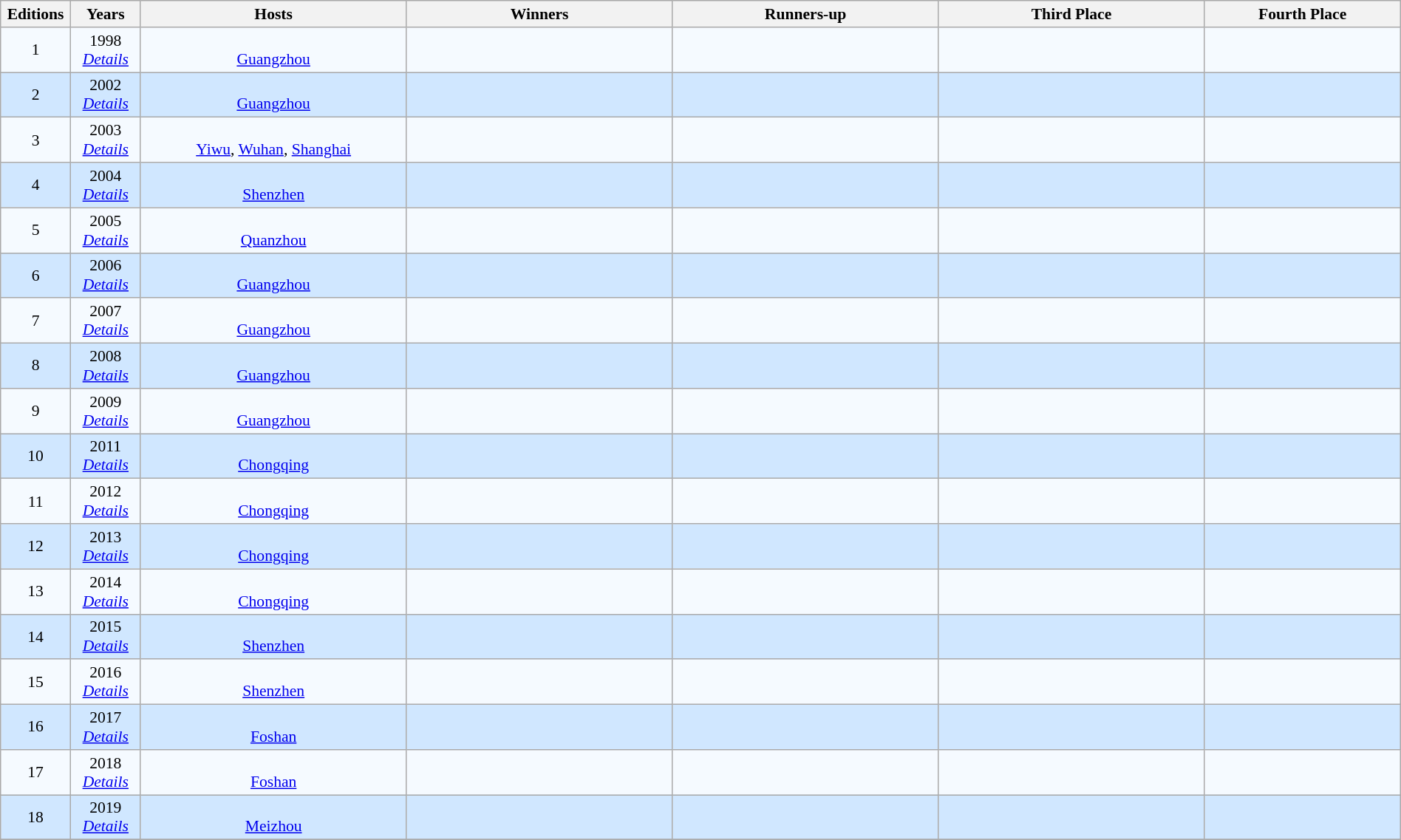<table class="wikitable sortable" style="font-size: 90%; text-align: center; width: 100%;">
<tr>
<th width="5%">Editions</th>
<th width="5%">Years</th>
<th width="19%">Hosts</th>
<th width="19%">Winners</th>
<th width="19%">Runners-up</th>
<th width="19%">Third Place</th>
<th width="19%">Fourth Place</th>
</tr>
<tr align=center bgcolor=#F5FAFF>
<td>1</td>
<td>1998<br><em><a href='#'>Details</a></em></td>
<td><br><a href='#'>Guangzhou</a></td>
<td><strong></strong></td>
<td></td>
<td></td>
<td></td>
</tr>
<tr align=center bgcolor=#D0E7FF>
<td>2</td>
<td>2002<br><em><a href='#'>Details</a></em></td>
<td><br><a href='#'>Guangzhou</a></td>
<td><strong></strong></td>
<td></td>
<td></td>
<td></td>
</tr>
<tr align=center bgcolor=#F5FAFF>
<td>3</td>
<td>2003<br><em><a href='#'>Details</a></em></td>
<td><br><a href='#'>Yiwu</a>, <a href='#'>Wuhan</a>, <a href='#'>Shanghai</a></td>
<td><strong></strong></td>
<td></td>
<td></td>
<td></td>
</tr>
<tr align=center bgcolor=#D0E7FF>
<td>4</td>
<td>2004<br><em><a href='#'>Details</a></em></td>
<td><br><a href='#'>Shenzhen</a></td>
<td><strong></strong></td>
<td></td>
<td></td>
<td></td>
</tr>
<tr align=center bgcolor=#F5FAFF>
<td>5</td>
<td>2005<br><em><a href='#'>Details</a></em></td>
<td><br><a href='#'>Quanzhou</a></td>
<td><strong></strong></td>
<td></td>
<td></td>
<td></td>
</tr>
<tr align=center bgcolor=#D0E7FF>
<td>6</td>
<td>2006<br><em><a href='#'>Details</a></em></td>
<td><br><a href='#'>Guangzhou</a></td>
<td><strong></strong></td>
<td></td>
<td></td>
<td></td>
</tr>
<tr align=center bgcolor=#F5FAFF>
<td>7</td>
<td>2007<br><em><a href='#'>Details</a></em></td>
<td><br><a href='#'>Guangzhou</a></td>
<td><strong></strong></td>
<td></td>
<td></td>
<td></td>
</tr>
<tr align=center bgcolor=#D0E7FF>
<td>8</td>
<td>2008<br><em><a href='#'>Details</a></em></td>
<td><br><a href='#'>Guangzhou</a></td>
<td><strong></strong></td>
<td></td>
<td></td>
<td></td>
</tr>
<tr align=center bgcolor=#F5FAFF>
<td>9</td>
<td>2009<br><em><a href='#'>Details</a></em></td>
<td><br><a href='#'>Guangzhou</a></td>
<td><strong></strong></td>
<td></td>
<td></td>
<td></td>
</tr>
<tr align=center bgcolor=#D0E7FF>
<td>10</td>
<td>2011<br><em><a href='#'>Details</a></em></td>
<td><br><a href='#'>Chongqing</a></td>
<td><strong></strong></td>
<td></td>
<td></td>
<td></td>
</tr>
<tr align=center bgcolor=#F5FAFF>
<td>11</td>
<td>2012<br><em><a href='#'>Details</a></em></td>
<td><br><a href='#'>Chongqing</a></td>
<td><strong></strong></td>
<td></td>
<td></td>
<td></td>
</tr>
<tr align=center bgcolor=#D0E7FF>
<td>12</td>
<td>2013<br><em><a href='#'>Details</a></em></td>
<td><br><a href='#'>Chongqing</a></td>
<td><strong></strong></td>
<td></td>
<td></td>
<td></td>
</tr>
<tr align=center bgcolor=#F5FAFF>
<td>13</td>
<td>2014<br><em><a href='#'>Details</a></em></td>
<td><br><a href='#'>Chongqing</a></td>
<td><strong></strong></td>
<td></td>
<td></td>
<td></td>
</tr>
<tr align=center bgcolor=#D0E7FF>
<td>14</td>
<td>2015<br><em><a href='#'>Details</a></em></td>
<td><br><a href='#'>Shenzhen</a></td>
<td><strong></strong></td>
<td></td>
<td></td>
<td></td>
</tr>
<tr align=center bgcolor=#F5FAFF>
<td>15</td>
<td>2016<br><em><a href='#'>Details</a></em></td>
<td><br><a href='#'>Shenzhen</a></td>
<td><strong></strong></td>
<td></td>
<td></td>
<td></td>
</tr>
<tr align=center bgcolor=#D0E7FF>
<td>16</td>
<td>2017<br><em><a href='#'>Details</a></em></td>
<td><br><a href='#'>Foshan</a></td>
<td><strong></strong></td>
<td></td>
<td></td>
<td></td>
</tr>
<tr align=center bgcolor=#F5FAFF>
<td>17</td>
<td>2018<br><em><a href='#'>Details</a></em></td>
<td><br><a href='#'>Foshan</a></td>
<td><strong></strong></td>
<td></td>
<td></td>
<td></td>
</tr>
<tr align=center bgcolor=#D0E7FF>
<td>18</td>
<td>2019<br><em><a href='#'>Details</a></em></td>
<td><br><a href='#'>Meizhou</a></td>
<td><strong></strong></td>
<td></td>
<td></td>
<td></td>
</tr>
<tr>
</tr>
</table>
